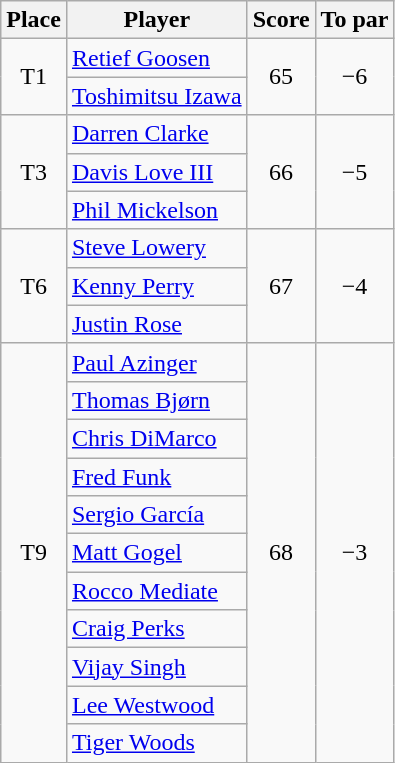<table class="wikitable">
<tr>
<th>Place</th>
<th>Player</th>
<th>Score</th>
<th>To par</th>
</tr>
<tr>
<td rowspan="2" align=center>T1</td>
<td> <a href='#'>Retief Goosen</a></td>
<td rowspan="2" align=center>65</td>
<td rowspan="2" align=center>−6</td>
</tr>
<tr>
<td> <a href='#'>Toshimitsu Izawa</a></td>
</tr>
<tr>
<td rowspan="3" align=center>T3</td>
<td> <a href='#'>Darren Clarke</a></td>
<td rowspan="3" align=center>66</td>
<td rowspan="3" align=center>−5</td>
</tr>
<tr>
<td> <a href='#'>Davis Love III</a></td>
</tr>
<tr>
<td> <a href='#'>Phil Mickelson</a></td>
</tr>
<tr>
<td rowspan="3" align=center>T6</td>
<td> <a href='#'>Steve Lowery</a></td>
<td rowspan="3" align=center>67</td>
<td rowspan="3" align=center>−4</td>
</tr>
<tr>
<td> <a href='#'>Kenny Perry</a></td>
</tr>
<tr>
<td> <a href='#'>Justin Rose</a></td>
</tr>
<tr>
<td rowspan="11" align=center>T9</td>
<td> <a href='#'>Paul Azinger</a></td>
<td rowspan="11" align=center>68</td>
<td rowspan="11" align=center>−3</td>
</tr>
<tr>
<td> <a href='#'>Thomas Bjørn</a></td>
</tr>
<tr>
<td> <a href='#'>Chris DiMarco</a></td>
</tr>
<tr>
<td> <a href='#'>Fred Funk</a></td>
</tr>
<tr>
<td> <a href='#'>Sergio García</a></td>
</tr>
<tr>
<td> <a href='#'>Matt Gogel</a></td>
</tr>
<tr>
<td> <a href='#'>Rocco Mediate</a></td>
</tr>
<tr>
<td> <a href='#'>Craig Perks</a></td>
</tr>
<tr>
<td> <a href='#'>Vijay Singh</a></td>
</tr>
<tr>
<td> <a href='#'>Lee Westwood</a></td>
</tr>
<tr>
<td> <a href='#'>Tiger Woods</a></td>
</tr>
</table>
